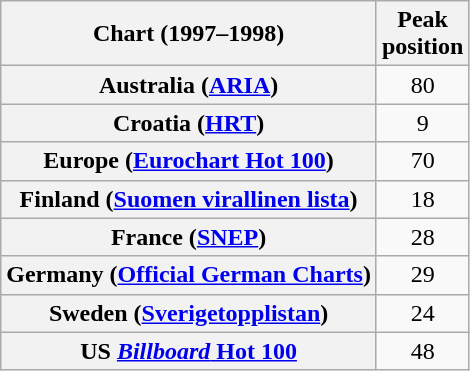<table class="wikitable sortable plainrowheaders">
<tr>
<th>Chart (1997–1998)</th>
<th>Peak<br>position</th>
</tr>
<tr>
<th scope="row">Australia (<a href='#'>ARIA</a>)</th>
<td align="center">80</td>
</tr>
<tr>
<th scope="row">Croatia (<a href='#'>HRT</a>)</th>
<td align="center">9</td>
</tr>
<tr>
<th scope="row">Europe (<a href='#'>Eurochart Hot 100</a>)</th>
<td align="center">70</td>
</tr>
<tr>
<th scope="row">Finland (<a href='#'>Suomen virallinen lista</a>)</th>
<td align="center">18</td>
</tr>
<tr>
<th scope="row">France (<a href='#'>SNEP</a>)</th>
<td align="center">28</td>
</tr>
<tr>
<th scope="row">Germany (<a href='#'>Official German Charts</a>)</th>
<td align="center">29</td>
</tr>
<tr>
<th scope="row">Sweden (<a href='#'>Sverigetopplistan</a>)</th>
<td align="center">24</td>
</tr>
<tr>
<th scope="row">US <a href='#'><em>Billboard</em> Hot 100</a></th>
<td align="center">48</td>
</tr>
</table>
